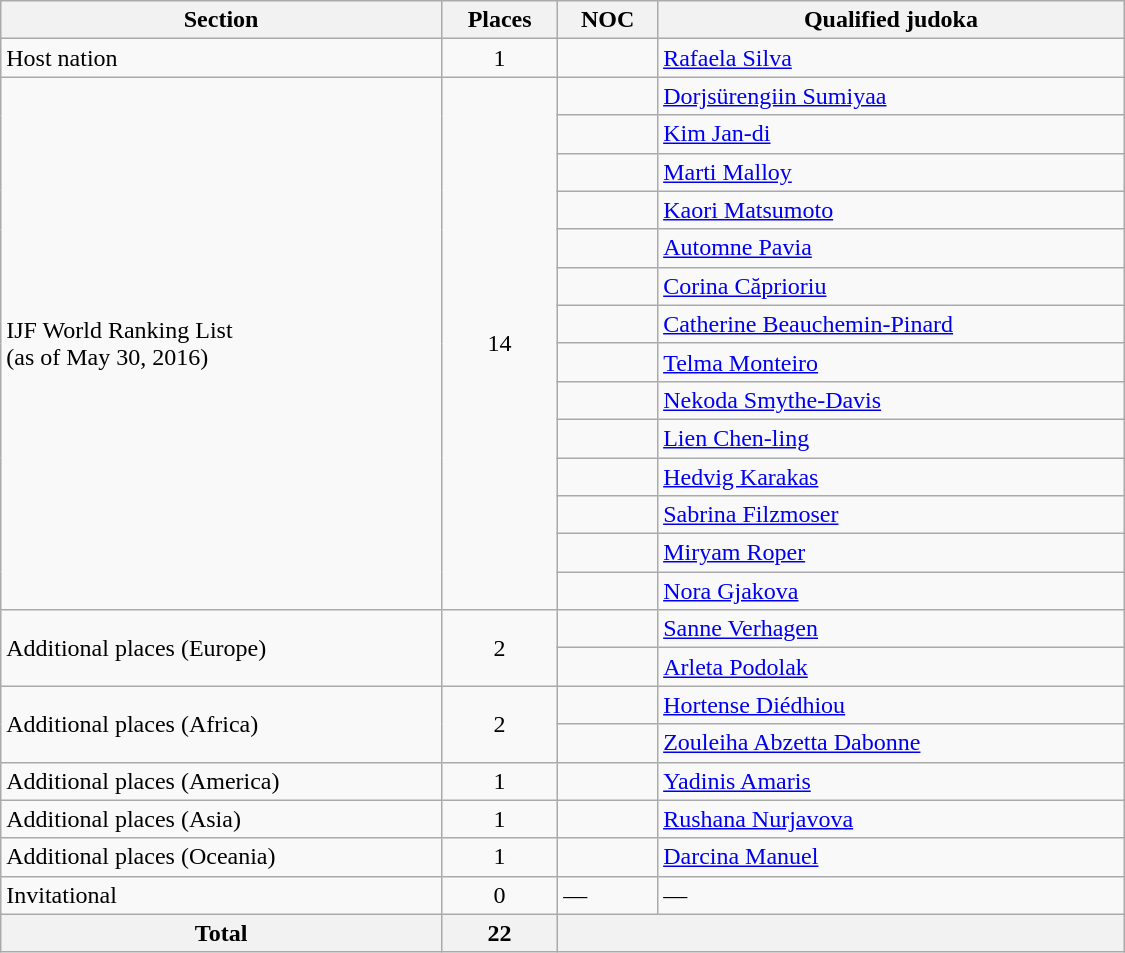<table class="wikitable"  width=750>
<tr>
<th>Section</th>
<th>Places</th>
<th>NOC</th>
<th>Qualified judoka</th>
</tr>
<tr>
<td>Host nation</td>
<td align=center>1</td>
<td></td>
<td><a href='#'>Rafaela Silva</a></td>
</tr>
<tr>
<td rowspan=14>IJF World Ranking List<br>(as of May 30, 2016)</td>
<td rowspan=14 align=center>14</td>
<td></td>
<td><a href='#'>Dorjsürengiin Sumiyaa</a></td>
</tr>
<tr>
<td></td>
<td><a href='#'>Kim Jan-di</a></td>
</tr>
<tr>
<td></td>
<td><a href='#'>Marti Malloy</a></td>
</tr>
<tr>
<td></td>
<td><a href='#'>Kaori Matsumoto</a></td>
</tr>
<tr>
<td></td>
<td><a href='#'>Automne Pavia</a></td>
</tr>
<tr>
<td></td>
<td><a href='#'>Corina Căprioriu</a></td>
</tr>
<tr>
<td></td>
<td><a href='#'>Catherine Beauchemin-Pinard</a></td>
</tr>
<tr>
<td></td>
<td><a href='#'>Telma Monteiro</a></td>
</tr>
<tr>
<td></td>
<td><a href='#'>Nekoda Smythe-Davis</a></td>
</tr>
<tr>
<td></td>
<td><a href='#'>Lien Chen-ling</a></td>
</tr>
<tr>
<td></td>
<td><a href='#'>Hedvig Karakas</a></td>
</tr>
<tr>
<td></td>
<td><a href='#'>Sabrina Filzmoser</a></td>
</tr>
<tr>
<td></td>
<td><a href='#'>Miryam Roper</a></td>
</tr>
<tr>
<td></td>
<td><a href='#'>Nora Gjakova</a></td>
</tr>
<tr>
<td rowspan=2>Additional places (Europe)</td>
<td rowspan=2 align=center>2</td>
<td></td>
<td><a href='#'>Sanne Verhagen</a></td>
</tr>
<tr>
<td></td>
<td><a href='#'>Arleta Podolak</a></td>
</tr>
<tr>
<td rowspan=2>Additional places (Africa)</td>
<td rowspan=2 align=center>2</td>
<td></td>
<td><a href='#'>Hortense Diédhiou</a></td>
</tr>
<tr>
<td></td>
<td><a href='#'>Zouleiha Abzetta Dabonne</a></td>
</tr>
<tr>
<td>Additional places (America)</td>
<td align=center>1</td>
<td></td>
<td><a href='#'>Yadinis Amaris</a></td>
</tr>
<tr>
<td>Additional places (Asia)</td>
<td align=center>1</td>
<td></td>
<td><a href='#'>Rushana Nurjavova</a></td>
</tr>
<tr>
<td>Additional places (Oceania)</td>
<td align=center>1</td>
<td></td>
<td><a href='#'>Darcina Manuel</a></td>
</tr>
<tr>
<td>Invitational</td>
<td align=center>0</td>
<td>—</td>
<td>—</td>
</tr>
<tr>
<th>Total</th>
<th>22</th>
<th colspan=2></th>
</tr>
</table>
